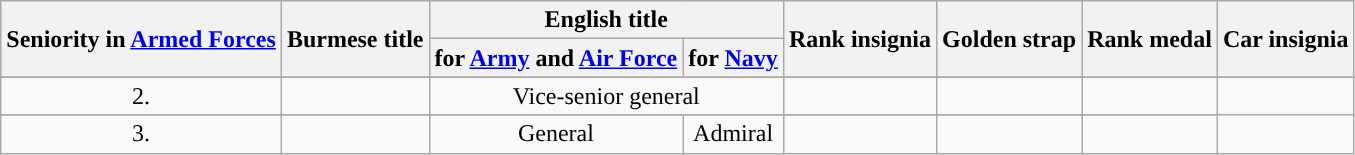<table class="wikitable">
<tr style="text-align:center; background:#efefef;">
<th rowspan=2>Seniority in <a href='#'>Armed Forces</a></th>
<th rowspan=2>Burmese title</th>
<th colspan=2>English title</th>
<th rowspan=2>Rank insignia</th>
<th rowspan=2>Golden strap <br></th>
<th rowspan=2>Rank medal <br></th>
<th colspan=2 rowspan=2>Car insignia</th>
</tr>
<tr style="text-align:center">
<th>for <a href='#'>Army</a> and <a href='#'>Air Force</a></th>
<th>for <a href='#'>Navy</a></th>
</tr>
<tr>
</tr>
<tr style="text-align:center;">
<td>2.</td>
<td></td>
<td colspan=2>Vice-senior general</td>
<td></td>
<td></td>
<td></td>
<td colspan=2 rowspan=2></td>
</tr>
<tr>
</tr>
<tr style="text-align:center;">
<td>3.</td>
<td></td>
<td>General</td>
<td>Admiral</td>
<td></td>
<td></td>
<td></td>
</tr>
</table>
